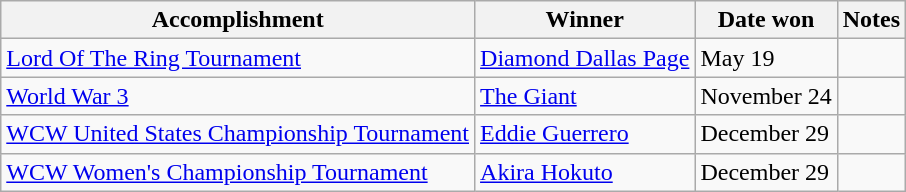<table class="wikitable">
<tr>
<th>Accomplishment</th>
<th>Winner</th>
<th>Date won</th>
<th>Notes</th>
</tr>
<tr>
<td><a href='#'>Lord Of The Ring Tournament</a></td>
<td><a href='#'>Diamond Dallas Page</a></td>
<td>May 19</td>
<td></td>
</tr>
<tr>
<td><a href='#'>World War 3</a></td>
<td><a href='#'>The Giant</a></td>
<td>November 24</td>
<td></td>
</tr>
<tr>
<td><a href='#'>WCW United States Championship Tournament</a></td>
<td><a href='#'>Eddie Guerrero</a></td>
<td>December 29</td>
<td></td>
</tr>
<tr>
<td><a href='#'>WCW Women's Championship Tournament</a></td>
<td><a href='#'>Akira Hokuto</a></td>
<td>December 29</td>
<td></td>
</tr>
</table>
